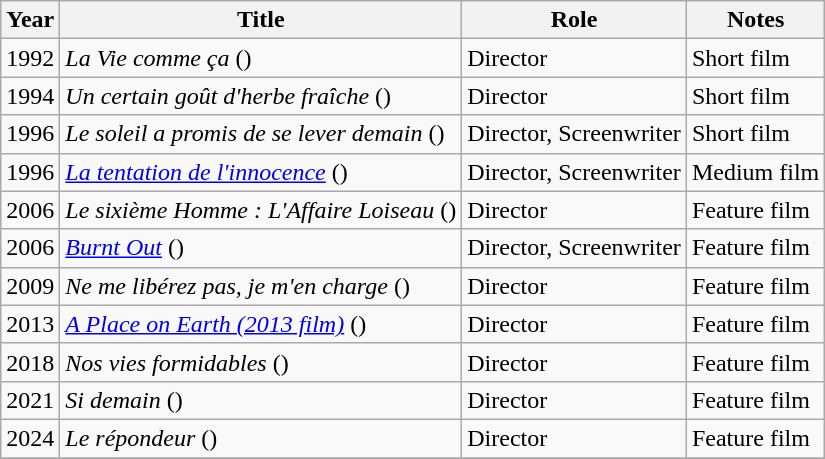<table class="wikitable sortable">
<tr>
<th>Year</th>
<th>Title</th>
<th>Role</th>
<th class="unsortable">Notes</th>
</tr>
<tr>
<td>1992</td>
<td><em>La Vie comme ça</em> ()</td>
<td>Director</td>
<td>Short film</td>
</tr>
<tr>
<td>1994</td>
<td><em>Un certain goût d'herbe fraîche</em> ()</td>
<td>Director</td>
<td>Short film</td>
</tr>
<tr>
<td>1996</td>
<td><em>Le soleil a promis de se lever demain</em> ()</td>
<td>Director, Screenwriter</td>
<td>Short film</td>
</tr>
<tr>
<td>1996</td>
<td><em><a href='#'>La tentation de l'innocence</a></em> ()</td>
<td>Director, Screenwriter</td>
<td>Medium film</td>
</tr>
<tr>
<td>2006</td>
<td><em>Le sixième Homme : L'Affaire Loiseau</em> ()</td>
<td>Director</td>
<td>Feature film</td>
</tr>
<tr>
<td>2006</td>
<td><em><a href='#'>Burnt Out</a></em> ()</td>
<td>Director, Screenwriter</td>
<td>Feature film</td>
</tr>
<tr>
<td>2009</td>
<td><em>Ne me libérez pas, je m'en charge</em> ()</td>
<td>Director</td>
<td>Feature film</td>
</tr>
<tr>
<td>2013</td>
<td><em><a href='#'>A Place on Earth (2013 film)</a></em> ()</td>
<td>Director</td>
<td>Feature film</td>
</tr>
<tr>
<td>2018</td>
<td><em>Nos vies formidables</em> ()</td>
<td>Director</td>
<td>Feature film</td>
</tr>
<tr>
<td>2021</td>
<td><em>Si demain</em> ()</td>
<td>Director</td>
<td>Feature film</td>
</tr>
<tr>
<td>2024</td>
<td><em>Le répondeur</em> ()</td>
<td>Director</td>
<td>Feature film</td>
</tr>
<tr>
</tr>
</table>
